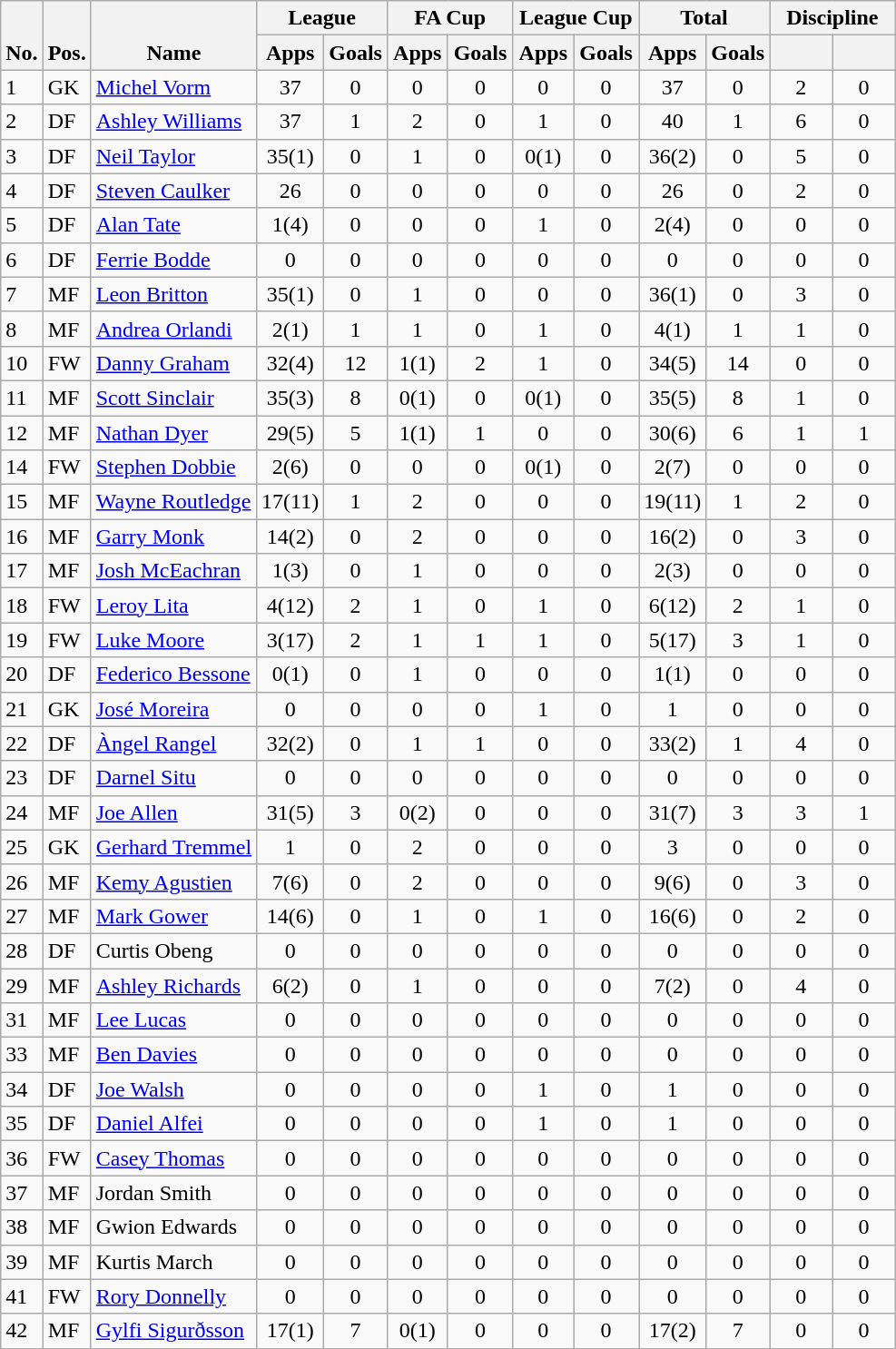<table class="wikitable" style="text-align:center">
<tr>
<th rowspan="2" valign="bottom">No.</th>
<th rowspan="2" valign="bottom">Pos.</th>
<th rowspan="2" valign="bottom">Name</th>
<th colspan="2" width="85">League</th>
<th colspan="2" width="85">FA Cup</th>
<th colspan="2" width="85">League Cup</th>
<th colspan="2" width="85">Total</th>
<th colspan="2" width="85">Discipline</th>
</tr>
<tr>
<th>Apps</th>
<th>Goals</th>
<th>Apps</th>
<th>Goals</th>
<th>Apps</th>
<th>Goals</th>
<th>Apps</th>
<th>Goals</th>
<th></th>
<th></th>
</tr>
<tr>
<td align="left">1</td>
<td align="left">GK</td>
<td align="left"> <a href='#'>Michel Vorm</a></td>
<td>37</td>
<td>0</td>
<td>0</td>
<td>0</td>
<td>0</td>
<td>0</td>
<td>37</td>
<td>0</td>
<td>2</td>
<td>0</td>
</tr>
<tr>
<td align="left">2</td>
<td align="left">DF</td>
<td align="left"> <a href='#'>Ashley Williams</a></td>
<td>37</td>
<td>1</td>
<td>2</td>
<td>0</td>
<td>1</td>
<td>0</td>
<td>40</td>
<td>1</td>
<td>6</td>
<td>0</td>
</tr>
<tr>
<td align="left">3</td>
<td align="left">DF</td>
<td align="left"> <a href='#'>Neil Taylor</a></td>
<td>35(1)</td>
<td>0</td>
<td>1</td>
<td>0</td>
<td>0(1)</td>
<td>0</td>
<td>36(2)</td>
<td>0</td>
<td>5</td>
<td>0</td>
</tr>
<tr>
<td align="left">4</td>
<td align="left">DF</td>
<td align="left"> <a href='#'>Steven Caulker</a></td>
<td>26</td>
<td>0</td>
<td>0</td>
<td>0</td>
<td>0</td>
<td>0</td>
<td>26</td>
<td>0</td>
<td>2</td>
<td>0</td>
</tr>
<tr>
<td align="left">5</td>
<td align="left">DF</td>
<td align="left"> <a href='#'>Alan Tate</a></td>
<td>1(4)</td>
<td>0</td>
<td>0</td>
<td>0</td>
<td>1</td>
<td>0</td>
<td>2(4)</td>
<td>0</td>
<td>0</td>
<td>0</td>
</tr>
<tr>
<td align="left">6</td>
<td align="left">DF</td>
<td align="left"> <a href='#'>Ferrie Bodde</a></td>
<td>0</td>
<td>0</td>
<td>0</td>
<td>0</td>
<td>0</td>
<td>0</td>
<td>0</td>
<td>0</td>
<td>0</td>
<td>0</td>
</tr>
<tr>
<td align="left">7</td>
<td align="left">MF</td>
<td align="left"> <a href='#'>Leon Britton</a></td>
<td>35(1)</td>
<td>0</td>
<td>1</td>
<td>0</td>
<td>0</td>
<td>0</td>
<td>36(1)</td>
<td>0</td>
<td>3</td>
<td>0</td>
</tr>
<tr>
<td align="left">8</td>
<td align="left">MF</td>
<td align="left"> <a href='#'>Andrea Orlandi</a></td>
<td>2(1)</td>
<td>1</td>
<td>1</td>
<td>0</td>
<td>1</td>
<td>0</td>
<td>4(1)</td>
<td>1</td>
<td>1</td>
<td>0</td>
</tr>
<tr>
<td align="left">10</td>
<td align="left">FW</td>
<td align="left"> <a href='#'>Danny Graham</a></td>
<td>32(4)</td>
<td>12</td>
<td>1(1)</td>
<td>2</td>
<td>1</td>
<td>0</td>
<td>34(5)</td>
<td>14</td>
<td>0</td>
<td>0</td>
</tr>
<tr>
<td align="left">11</td>
<td align="left">MF</td>
<td align="left"> <a href='#'>Scott Sinclair</a></td>
<td>35(3)</td>
<td>8</td>
<td>0(1)</td>
<td>0</td>
<td>0(1)</td>
<td>0</td>
<td>35(5)</td>
<td>8</td>
<td>1</td>
<td>0</td>
</tr>
<tr>
<td align="left">12</td>
<td align="left">MF</td>
<td align="left"> <a href='#'>Nathan Dyer</a></td>
<td>29(5)</td>
<td>5</td>
<td>1(1)</td>
<td>1</td>
<td>0</td>
<td>0</td>
<td>30(6)</td>
<td>6</td>
<td>1</td>
<td>1</td>
</tr>
<tr>
<td align="left">14</td>
<td align="left">FW</td>
<td align="left"> <a href='#'>Stephen Dobbie</a></td>
<td>2(6)</td>
<td>0</td>
<td>0</td>
<td>0</td>
<td>0(1)</td>
<td>0</td>
<td>2(7)</td>
<td>0</td>
<td>0</td>
<td>0</td>
</tr>
<tr>
<td align="left">15</td>
<td align="left">MF</td>
<td align="left"> <a href='#'>Wayne Routledge</a></td>
<td>17(11)</td>
<td>1</td>
<td>2</td>
<td>0</td>
<td>0</td>
<td>0</td>
<td>19(11)</td>
<td>1</td>
<td>2</td>
<td>0</td>
</tr>
<tr>
<td align="left">16</td>
<td align="left">MF</td>
<td align="left"> <a href='#'>Garry Monk</a></td>
<td>14(2)</td>
<td>0</td>
<td>2</td>
<td>0</td>
<td>0</td>
<td>0</td>
<td>16(2)</td>
<td>0</td>
<td>3</td>
<td>0</td>
</tr>
<tr>
<td align="left">17</td>
<td align="left">MF</td>
<td align="left"> <a href='#'>Josh McEachran</a></td>
<td>1(3)</td>
<td>0</td>
<td>1</td>
<td>0</td>
<td>0</td>
<td>0</td>
<td>2(3)</td>
<td>0</td>
<td>0</td>
<td>0</td>
</tr>
<tr>
<td align="left">18</td>
<td align="left">FW</td>
<td align="left"> <a href='#'>Leroy Lita</a></td>
<td>4(12)</td>
<td>2</td>
<td>1</td>
<td>0</td>
<td>1</td>
<td>0</td>
<td>6(12)</td>
<td>2</td>
<td>1</td>
<td>0</td>
</tr>
<tr>
<td align="left">19</td>
<td align="left">FW</td>
<td align="left"> <a href='#'>Luke Moore</a></td>
<td>3(17)</td>
<td>2</td>
<td>1</td>
<td>1</td>
<td>1</td>
<td>0</td>
<td>5(17)</td>
<td>3</td>
<td>1</td>
<td>0</td>
</tr>
<tr>
<td align="left">20</td>
<td align="left">DF</td>
<td align="left"> <a href='#'>Federico Bessone</a></td>
<td>0(1)</td>
<td>0</td>
<td>1</td>
<td>0</td>
<td>0</td>
<td>0</td>
<td>1(1)</td>
<td>0</td>
<td>0</td>
<td>0</td>
</tr>
<tr>
<td align="left">21</td>
<td align="left">GK</td>
<td align="left"> <a href='#'>José Moreira</a></td>
<td>0</td>
<td>0</td>
<td>0</td>
<td>0</td>
<td>1</td>
<td>0</td>
<td>1</td>
<td>0</td>
<td>0</td>
<td>0</td>
</tr>
<tr>
<td align="left">22</td>
<td align="left">DF</td>
<td align="left"> <a href='#'>Àngel Rangel</a></td>
<td>32(2)</td>
<td>0</td>
<td>1</td>
<td>1</td>
<td>0</td>
<td>0</td>
<td>33(2)</td>
<td>1</td>
<td>4</td>
<td>0</td>
</tr>
<tr>
<td align="left">23</td>
<td align="left">DF</td>
<td align="left"> <a href='#'>Darnel Situ</a></td>
<td>0</td>
<td>0</td>
<td>0</td>
<td>0</td>
<td>0</td>
<td>0</td>
<td>0</td>
<td>0</td>
<td>0</td>
<td>0</td>
</tr>
<tr>
<td align="left">24</td>
<td align="left">MF</td>
<td align="left"> <a href='#'>Joe Allen</a></td>
<td>31(5)</td>
<td>3</td>
<td>0(2)</td>
<td>0</td>
<td>0</td>
<td>0</td>
<td>31(7)</td>
<td>3</td>
<td>3</td>
<td>1</td>
</tr>
<tr>
<td align="left">25</td>
<td align="left">GK</td>
<td align="left"> <a href='#'>Gerhard Tremmel</a></td>
<td>1</td>
<td>0</td>
<td>2</td>
<td>0</td>
<td>0</td>
<td>0</td>
<td>3</td>
<td>0</td>
<td>0</td>
<td>0</td>
</tr>
<tr>
<td align="left">26</td>
<td align="left">MF</td>
<td align="left"> <a href='#'>Kemy Agustien</a></td>
<td>7(6)</td>
<td>0</td>
<td>2</td>
<td>0</td>
<td>0</td>
<td>0</td>
<td>9(6)</td>
<td>0</td>
<td>3</td>
<td>0</td>
</tr>
<tr>
<td align="left">27</td>
<td align="left">MF</td>
<td align="left"> <a href='#'>Mark Gower</a></td>
<td>14(6)</td>
<td>0</td>
<td>1</td>
<td>0</td>
<td>1</td>
<td>0</td>
<td>16(6)</td>
<td>0</td>
<td>2</td>
<td>0</td>
</tr>
<tr>
<td align="left">28</td>
<td align="left">DF</td>
<td align="left"> Curtis Obeng</td>
<td>0</td>
<td>0</td>
<td>0</td>
<td>0</td>
<td>0</td>
<td>0</td>
<td>0</td>
<td>0</td>
<td>0</td>
<td>0</td>
</tr>
<tr>
<td align="left">29</td>
<td align="left">MF</td>
<td align="left"> <a href='#'>Ashley Richards</a></td>
<td>6(2)</td>
<td>0</td>
<td>1</td>
<td>0</td>
<td>0</td>
<td>0</td>
<td>7(2)</td>
<td>0</td>
<td>4</td>
<td>0</td>
</tr>
<tr>
<td align="left">31</td>
<td align="left">MF</td>
<td align="left"> <a href='#'>Lee Lucas</a></td>
<td>0</td>
<td>0</td>
<td>0</td>
<td>0</td>
<td>0</td>
<td>0</td>
<td>0</td>
<td>0</td>
<td>0</td>
<td>0</td>
</tr>
<tr>
<td align="left">33</td>
<td align="left">MF</td>
<td align="left"> <a href='#'>Ben Davies</a></td>
<td>0</td>
<td>0</td>
<td>0</td>
<td>0</td>
<td>0</td>
<td>0</td>
<td>0</td>
<td>0</td>
<td>0</td>
<td>0</td>
</tr>
<tr>
<td align="left">34</td>
<td align="left">DF</td>
<td align="left"> <a href='#'>Joe Walsh</a></td>
<td>0</td>
<td>0</td>
<td>0</td>
<td>0</td>
<td>1</td>
<td>0</td>
<td>1</td>
<td>0</td>
<td>0</td>
<td>0</td>
</tr>
<tr>
<td align="left">35</td>
<td align="left">DF</td>
<td align="left"> <a href='#'>Daniel Alfei</a></td>
<td>0</td>
<td>0</td>
<td>0</td>
<td>0</td>
<td>1</td>
<td>0</td>
<td>1</td>
<td>0</td>
<td>0</td>
<td>0</td>
</tr>
<tr>
<td align="left">36</td>
<td align="left">FW</td>
<td align="left"> <a href='#'>Casey Thomas</a></td>
<td>0</td>
<td>0</td>
<td>0</td>
<td>0</td>
<td>0</td>
<td>0</td>
<td>0</td>
<td>0</td>
<td>0</td>
<td>0</td>
</tr>
<tr>
<td align="left">37</td>
<td align="left">MF</td>
<td align="left"> Jordan Smith</td>
<td>0</td>
<td>0</td>
<td>0</td>
<td>0</td>
<td>0</td>
<td>0</td>
<td>0</td>
<td>0</td>
<td>0</td>
<td>0</td>
</tr>
<tr>
<td align="left">38</td>
<td align="left">MF</td>
<td align="left"> Gwion Edwards</td>
<td>0</td>
<td>0</td>
<td>0</td>
<td>0</td>
<td>0</td>
<td>0</td>
<td>0</td>
<td>0</td>
<td>0</td>
<td>0</td>
</tr>
<tr>
<td align="left">39</td>
<td align="left">MF</td>
<td align="left"> Kurtis March</td>
<td>0</td>
<td>0</td>
<td>0</td>
<td>0</td>
<td>0</td>
<td>0</td>
<td>0</td>
<td>0</td>
<td>0</td>
<td>0</td>
</tr>
<tr>
<td align="left">41</td>
<td align="left">FW</td>
<td align="left"> <a href='#'>Rory Donnelly</a></td>
<td>0</td>
<td>0</td>
<td>0</td>
<td>0</td>
<td>0</td>
<td>0</td>
<td>0</td>
<td>0</td>
<td>0</td>
<td>0</td>
</tr>
<tr>
<td align="left">42</td>
<td align="left">MF</td>
<td align="left"> <a href='#'>Gylfi Sigurðsson</a></td>
<td>17(1)</td>
<td>7</td>
<td>0(1)</td>
<td>0</td>
<td>0</td>
<td>0</td>
<td>17(2)</td>
<td>7</td>
<td>0</td>
<td>0</td>
</tr>
</table>
